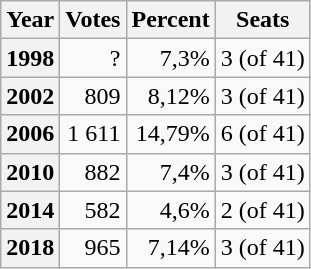<table class="wikitable" style="text-align:right;">
<tr>
<th>Year</th>
<th>Votes</th>
<th>Percent</th>
<th>Seats</th>
</tr>
<tr>
<th>1998</th>
<td>?</td>
<td>7,3%</td>
<td>3 (of 41)</td>
</tr>
<tr>
<th>2002</th>
<td>809</td>
<td>8,12%</td>
<td>3 (of 41)</td>
</tr>
<tr>
<th>2006</th>
<td>1 611</td>
<td>14,79%</td>
<td>6 (of 41)</td>
</tr>
<tr>
<th>2010</th>
<td>882</td>
<td>7,4%</td>
<td>3 (of 41)</td>
</tr>
<tr>
<th>2014</th>
<td>582</td>
<td>4,6%</td>
<td>2 (of 41)</td>
</tr>
<tr>
<th>2018</th>
<td>965</td>
<td>7,14%</td>
<td>3 (of 41)</td>
</tr>
</table>
